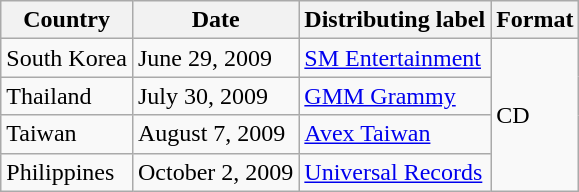<table class="wikitable">
<tr>
<th>Country</th>
<th>Date</th>
<th>Distributing label</th>
<th>Format</th>
</tr>
<tr>
<td>South Korea</td>
<td>June 29, 2009</td>
<td><a href='#'>SM Entertainment</a></td>
<td rowspan="4">CD</td>
</tr>
<tr>
<td>Thailand</td>
<td>July 30, 2009</td>
<td><a href='#'>GMM Grammy</a></td>
</tr>
<tr>
<td>Taiwan</td>
<td>August 7, 2009</td>
<td><a href='#'>Avex Taiwan</a></td>
</tr>
<tr>
<td>Philippines</td>
<td>October 2, 2009</td>
<td><a href='#'>Universal Records</a></td>
</tr>
</table>
